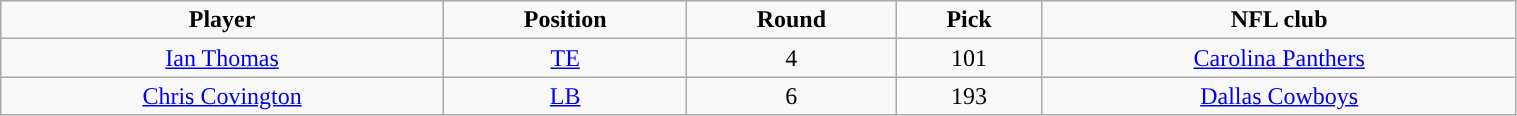<table class="wikitable" width="80%">
<tr align="center">
<td><strong>Player</strong></td>
<td><strong>Position</strong></td>
<td><strong>Round</strong></td>
<td><strong>Pick</strong></td>
<td><strong>NFL club</strong></td>
</tr>
<tr align="center" bgcolor="">
<td><a href='#'>Ian Thomas</a></td>
<td><a href='#'>TE</a></td>
<td>4</td>
<td>101</td>
<td><a href='#'>Carolina Panthers</a></td>
</tr>
<tr align="center" bgcolor="">
<td><a href='#'>Chris Covington</a></td>
<td><a href='#'>LB</a></td>
<td>6</td>
<td>193</td>
<td><a href='#'>Dallas Cowboys</a></td>
</tr>
</table>
